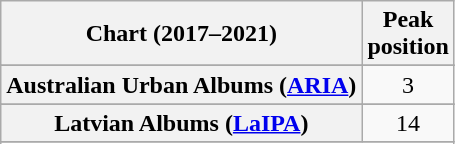<table class="wikitable sortable plainrowheaders" style="text-align:center">
<tr>
<th scope="col">Chart (2017–2021)</th>
<th scope="col">Peak<br>position</th>
</tr>
<tr>
</tr>
<tr>
<th scope="row">Australian Urban Albums (<a href='#'>ARIA</a>)</th>
<td>3</td>
</tr>
<tr>
</tr>
<tr>
</tr>
<tr>
</tr>
<tr>
</tr>
<tr>
</tr>
<tr>
</tr>
<tr>
</tr>
<tr>
</tr>
<tr>
<th scope="row">Latvian Albums (<a href='#'>LaIPA</a>)</th>
<td>14</td>
</tr>
<tr>
</tr>
<tr>
</tr>
<tr>
</tr>
<tr>
</tr>
<tr>
</tr>
<tr>
</tr>
</table>
